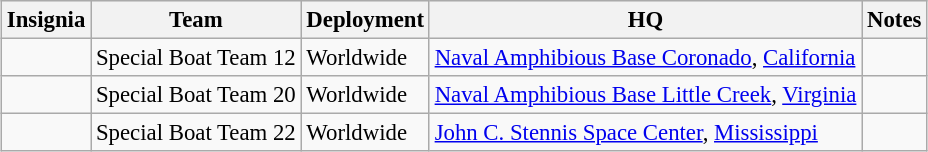<table class="wikitable" style="margin:0.5em 0.5em 0.5em 1em; padding:0.5em; font-size:95%;">
<tr style="background:#efefef;">
<th>Insignia</th>
<th>Team</th>
<th>Deployment</th>
<th>HQ</th>
<th>Notes</th>
</tr>
<tr>
<td></td>
<td>Special Boat Team 12</td>
<td>Worldwide</td>
<td><a href='#'>Naval Amphibious Base Coronado</a>, <a href='#'>California</a></td>
<td></td>
</tr>
<tr>
<td></td>
<td>Special Boat Team 20</td>
<td>Worldwide</td>
<td><a href='#'>Naval Amphibious Base Little Creek</a>, <a href='#'>Virginia</a></td>
<td></td>
</tr>
<tr>
<td></td>
<td>Special Boat Team 22</td>
<td>Worldwide</td>
<td><a href='#'>John C. Stennis Space Center</a>, <a href='#'>Mississippi</a></td>
<td></td>
</tr>
</table>
